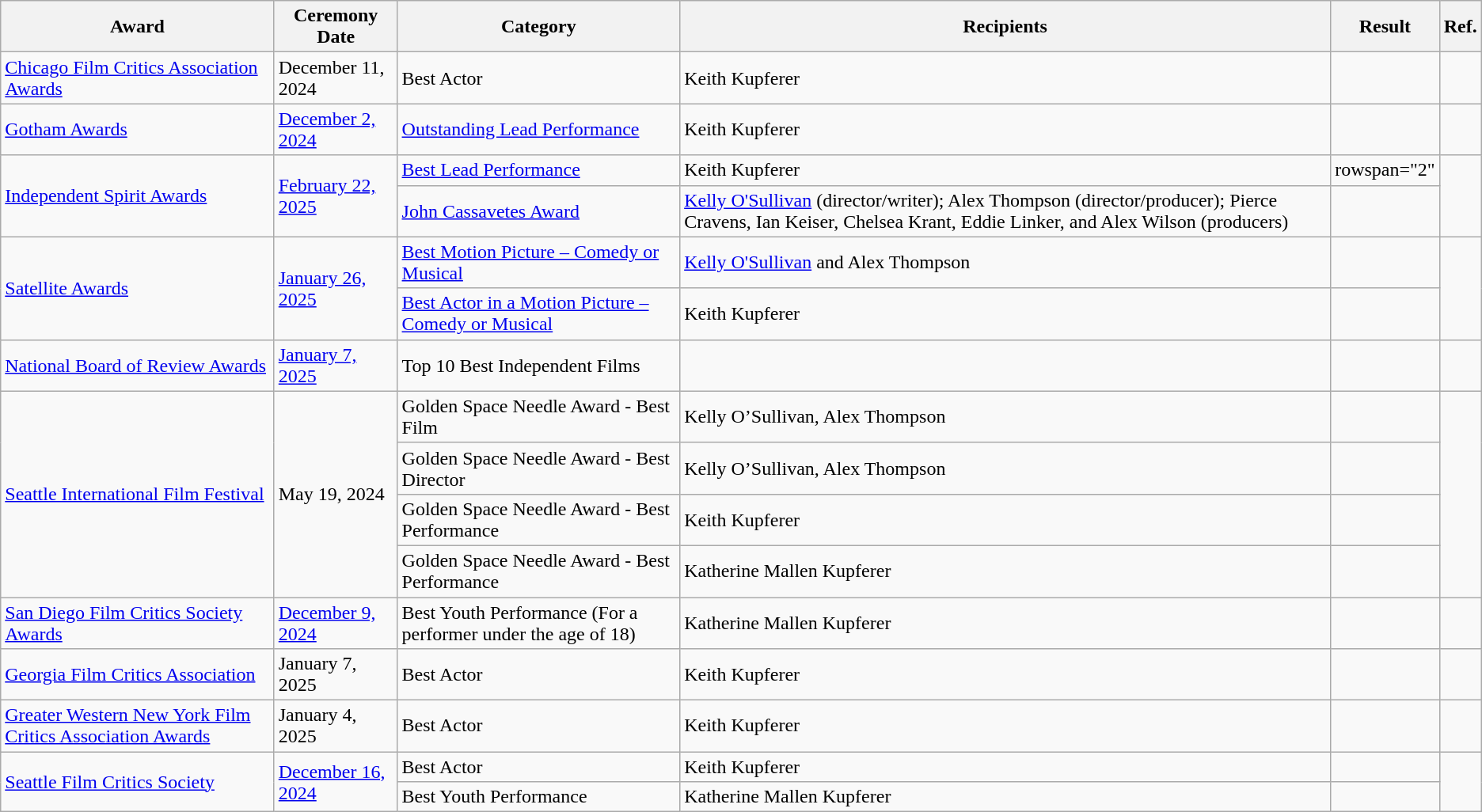<table class="wikitable sortable">
<tr>
<th>Award</th>
<th>Ceremony Date</th>
<th>Category</th>
<th>Recipients</th>
<th>Result</th>
<th>Ref.</th>
</tr>
<tr>
<td><a href='#'>Chicago Film Critics Association Awards</a></td>
<td>December 11, 2024</td>
<td>Best Actor</td>
<td>Keith Kupferer</td>
<td></td>
<td></td>
</tr>
<tr>
<td><a href='#'>Gotham Awards</a></td>
<td><a href='#'>December 2, 2024</a></td>
<td><a href='#'>Outstanding Lead Performance</a></td>
<td>Keith Kupferer</td>
<td></td>
<td></td>
</tr>
<tr>
<td rowspan="2"><a href='#'>Independent Spirit Awards</a></td>
<td rowspan="2"><a href='#'>February 22, 2025</a></td>
<td><a href='#'>Best Lead Performance</a></td>
<td>Keith Kupferer</td>
<td>rowspan="2" </td>
<td rowspan="2"></td>
</tr>
<tr>
<td><a href='#'>John Cassavetes Award</a></td>
<td><a href='#'>Kelly O'Sullivan</a> (director/writer); Alex Thompson (director/producer); Pierce Cravens, Ian Keiser, Chelsea Krant, Eddie Linker, and Alex Wilson (producers)</td>
</tr>
<tr>
<td rowspan="2"><a href='#'>Satellite Awards</a></td>
<td rowspan="2"><a href='#'>January 26, 2025</a></td>
<td><a href='#'>Best Motion Picture – Comedy or Musical</a></td>
<td><a href='#'>Kelly O'Sullivan</a> and Alex Thompson</td>
<td></td>
<td rowspan="2"></td>
</tr>
<tr>
<td><a href='#'>Best Actor in a Motion Picture – Comedy or Musical</a></td>
<td>Keith Kupferer</td>
<td></td>
</tr>
<tr>
<td><a href='#'>National Board of Review Awards</a></td>
<td><a href='#'>January 7, 2025</a></td>
<td>Top 10 Best Independent Films</td>
<td></td>
<td></td>
<td></td>
</tr>
<tr>
<td rowspan="4"><a href='#'>Seattle International Film Festival</a></td>
<td rowspan="4">May 19, 2024</td>
<td>Golden Space Needle Award - Best Film</td>
<td>Kelly O’Sullivan, Alex Thompson</td>
<td></td>
<td rowspan="4"></td>
</tr>
<tr>
<td>Golden Space Needle Award - Best Director</td>
<td>Kelly O’Sullivan, Alex Thompson</td>
<td></td>
</tr>
<tr>
<td>Golden Space Needle Award - Best Performance</td>
<td>Keith Kupferer</td>
<td></td>
</tr>
<tr>
<td>Golden Space Needle Award - Best Performance</td>
<td>Katherine Mallen Kupferer</td>
<td></td>
</tr>
<tr>
<td><a href='#'>San Diego Film Critics Society Awards</a></td>
<td><a href='#'>December 9, 2024</a></td>
<td>Best Youth Performance (For a performer under the age of 18)</td>
<td>Katherine Mallen Kupferer</td>
<td></td>
<td></td>
</tr>
<tr>
<td><a href='#'>Georgia Film Critics Association</a></td>
<td>January 7, 2025</td>
<td>Best Actor</td>
<td>Keith Kupferer</td>
<td></td>
<td></td>
</tr>
<tr>
<td><a href='#'>Greater Western New York Film Critics Association Awards</a></td>
<td>January 4, 2025</td>
<td>Best Actor</td>
<td>Keith Kupferer</td>
<td></td>
<td></td>
</tr>
<tr>
<td rowspan="2"><a href='#'>Seattle Film Critics Society</a></td>
<td rowspan="2"><a href='#'>December 16, 2024</a></td>
<td>Best Actor</td>
<td>Keith Kupferer</td>
<td></td>
<td rowspan="2"></td>
</tr>
<tr>
<td>Best Youth Performance</td>
<td>Katherine Mallen Kupferer</td>
<td></td>
</tr>
</table>
